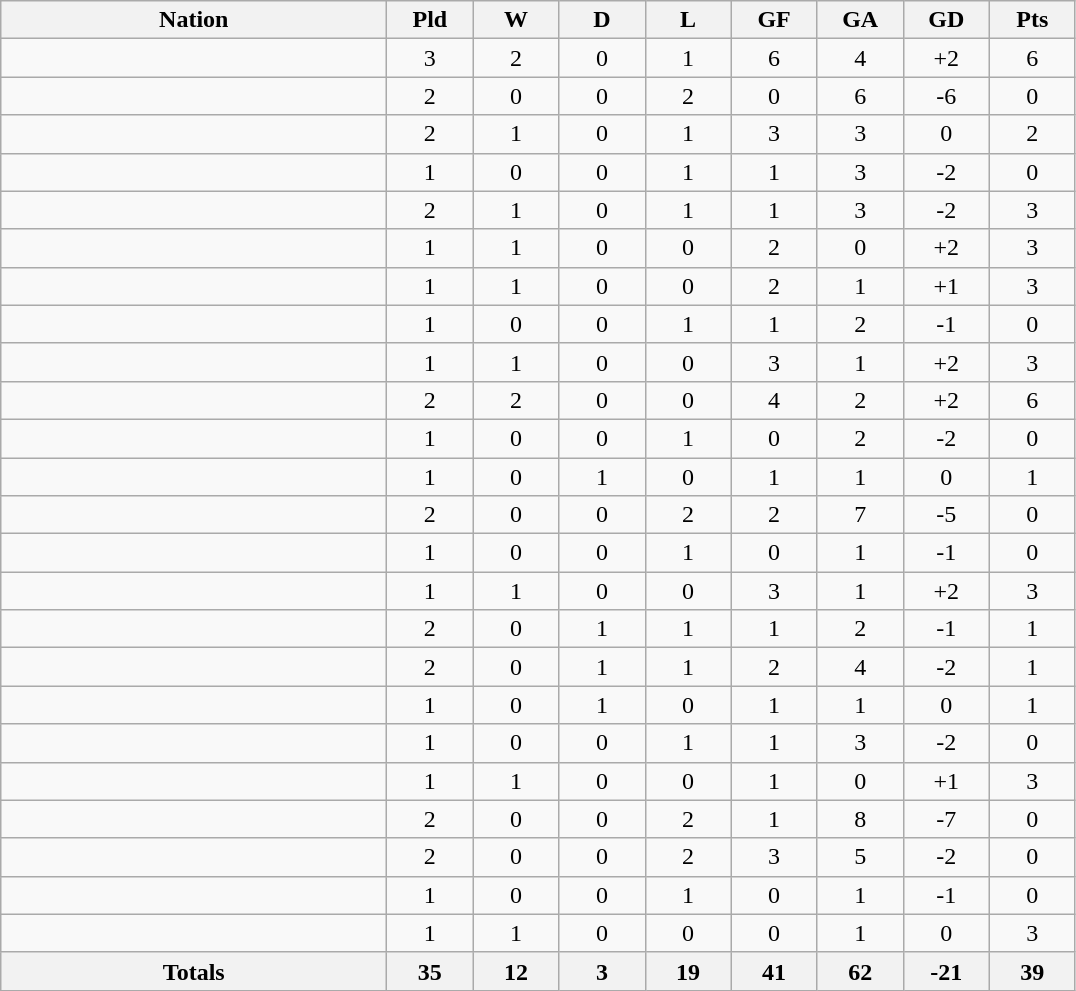<table class="wikitable">
<tr>
<th style="width:250px;">Nation</th>
<th style="width:50px;">Pld</th>
<th style="width:50px;">W</th>
<th style="width:50px;">D</th>
<th style="width:50px;">L</th>
<th style="width:50px;">GF</th>
<th style="width:50px;">GA</th>
<th style="width:50px;">GD</th>
<th style="width:50px;">Pts</th>
</tr>
<tr>
<td></td>
<td style="text-align:center;">3</td>
<td style="text-align:center;">2</td>
<td style="text-align:center;">0</td>
<td style="text-align:center;">1</td>
<td style="text-align:center;">6</td>
<td style="text-align:center;">4</td>
<td style="text-align:center;">+2</td>
<td style="text-align:center;">6</td>
</tr>
<tr>
<td></td>
<td style="text-align:center;">2</td>
<td style="text-align:center;">0</td>
<td style="text-align:center;">0</td>
<td style="text-align:center;">2</td>
<td style="text-align:center;">0</td>
<td style="text-align:center;">6</td>
<td style="text-align:center;">-6</td>
<td style="text-align:center;">0</td>
</tr>
<tr>
<td></td>
<td style="text-align:center;">2</td>
<td style="text-align:center;">1</td>
<td style="text-align:center;">0</td>
<td style="text-align:center;">1</td>
<td style="text-align:center;">3</td>
<td style="text-align:center;">3</td>
<td style="text-align:center;">0</td>
<td style="text-align:center;">2</td>
</tr>
<tr>
<td></td>
<td style="text-align:center;">1</td>
<td style="text-align:center;">0</td>
<td style="text-align:center;">0</td>
<td style="text-align:center;">1</td>
<td style="text-align:center;">1</td>
<td style="text-align:center;">3</td>
<td style="text-align:center;">-2</td>
<td style="text-align:center;">0</td>
</tr>
<tr>
<td></td>
<td style="text-align:center;">2</td>
<td style="text-align:center;">1</td>
<td style="text-align:center;">0</td>
<td style="text-align:center;">1</td>
<td style="text-align:center;">1</td>
<td style="text-align:center;">3</td>
<td style="text-align:center;">-2</td>
<td style="text-align:center;">3</td>
</tr>
<tr>
<td></td>
<td style="text-align:center;">1</td>
<td style="text-align:center;">1</td>
<td style="text-align:center;">0</td>
<td style="text-align:center;">0</td>
<td style="text-align:center;">2</td>
<td style="text-align:center;">0</td>
<td style="text-align:center;">+2</td>
<td style="text-align:center;">3</td>
</tr>
<tr>
<td></td>
<td style="text-align:center;">1</td>
<td style="text-align:center;">1</td>
<td style="text-align:center;">0</td>
<td style="text-align:center;">0</td>
<td style="text-align:center;">2</td>
<td style="text-align:center;">1</td>
<td style="text-align:center;">+1</td>
<td style="text-align:center;">3</td>
</tr>
<tr>
<td></td>
<td style="text-align:center;">1</td>
<td style="text-align:center;">0</td>
<td style="text-align:center;">0</td>
<td style="text-align:center;">1</td>
<td style="text-align:center;">1</td>
<td style="text-align:center;">2</td>
<td style="text-align:center;">-1</td>
<td style="text-align:center;">0</td>
</tr>
<tr>
<td></td>
<td style="text-align:center;">1</td>
<td style="text-align:center;">1</td>
<td style="text-align:center;">0</td>
<td style="text-align:center;">0</td>
<td style="text-align:center;">3</td>
<td style="text-align:center;">1</td>
<td style="text-align:center;">+2</td>
<td style="text-align:center;">3</td>
</tr>
<tr>
<td></td>
<td style="text-align:center;">2</td>
<td style="text-align:center;">2</td>
<td style="text-align:center;">0</td>
<td style="text-align:center;">0</td>
<td style="text-align:center;">4</td>
<td style="text-align:center;">2</td>
<td style="text-align:center;">+2</td>
<td style="text-align:center;">6</td>
</tr>
<tr>
<td></td>
<td style="text-align:center;">1</td>
<td style="text-align:center;">0</td>
<td style="text-align:center;">0</td>
<td style="text-align:center;">1</td>
<td style="text-align:center;">0</td>
<td style="text-align:center;">2</td>
<td style="text-align:center;">-2</td>
<td style="text-align:center;">0</td>
</tr>
<tr>
<td></td>
<td style="text-align:center;">1</td>
<td style="text-align:center;">0</td>
<td style="text-align:center;">1</td>
<td style="text-align:center;">0</td>
<td style="text-align:center;">1</td>
<td style="text-align:center;">1</td>
<td style="text-align:center;">0</td>
<td style="text-align:center;">1</td>
</tr>
<tr>
<td></td>
<td style="text-align:center;">2</td>
<td style="text-align:center;">0</td>
<td style="text-align:center;">0</td>
<td style="text-align:center;">2</td>
<td style="text-align:center;">2</td>
<td style="text-align:center;">7</td>
<td style="text-align:center;">-5</td>
<td style="text-align:center;">0</td>
</tr>
<tr>
<td></td>
<td style="text-align:center;">1</td>
<td style="text-align:center;">0</td>
<td style="text-align:center;">0</td>
<td style="text-align:center;">1</td>
<td style="text-align:center;">0</td>
<td style="text-align:center;">1</td>
<td style="text-align:center;">-1</td>
<td style="text-align:center;">0</td>
</tr>
<tr>
<td></td>
<td style="text-align:center;">1</td>
<td style="text-align:center;">1</td>
<td style="text-align:center;">0</td>
<td style="text-align:center;">0</td>
<td style="text-align:center;">3</td>
<td style="text-align:center;">1</td>
<td style="text-align:center;">+2</td>
<td style="text-align:center;">3</td>
</tr>
<tr>
<td></td>
<td style="text-align:center;">2</td>
<td style="text-align:center;">0</td>
<td style="text-align:center;">1</td>
<td style="text-align:center;">1</td>
<td style="text-align:center;">1</td>
<td style="text-align:center;">2</td>
<td style="text-align:center;">-1</td>
<td style="text-align:center;">1</td>
</tr>
<tr>
<td></td>
<td style="text-align:center;">2</td>
<td style="text-align:center;">0</td>
<td style="text-align:center;">1</td>
<td style="text-align:center;">1</td>
<td style="text-align:center;">2</td>
<td style="text-align:center;">4</td>
<td style="text-align:center;">-2</td>
<td style="text-align:center;">1</td>
</tr>
<tr>
<td></td>
<td style="text-align:center;">1</td>
<td style="text-align:center;">0</td>
<td style="text-align:center;">1</td>
<td style="text-align:center;">0</td>
<td style="text-align:center;">1</td>
<td style="text-align:center;">1</td>
<td style="text-align:center;">0</td>
<td style="text-align:center;">1</td>
</tr>
<tr>
<td></td>
<td style="text-align:center;">1</td>
<td style="text-align:center;">0</td>
<td style="text-align:center;">0</td>
<td style="text-align:center;">1</td>
<td style="text-align:center;">1</td>
<td style="text-align:center;">3</td>
<td style="text-align:center;">-2</td>
<td style="text-align:center;">0</td>
</tr>
<tr>
<td></td>
<td style="text-align:center;">1</td>
<td style="text-align:center;">1</td>
<td style="text-align:center;">0</td>
<td style="text-align:center;">0</td>
<td style="text-align:center;">1</td>
<td style="text-align:center;">0</td>
<td style="text-align:center;">+1</td>
<td style="text-align:center;">3</td>
</tr>
<tr>
<td></td>
<td style="text-align:center;">2</td>
<td style="text-align:center;">0</td>
<td style="text-align:center;">0</td>
<td style="text-align:center;">2</td>
<td style="text-align:center;">1</td>
<td style="text-align:center;">8</td>
<td style="text-align:center;">-7</td>
<td style="text-align:center;">0</td>
</tr>
<tr>
<td></td>
<td style="text-align:center;">2</td>
<td style="text-align:center;">0</td>
<td style="text-align:center;">0</td>
<td style="text-align:center;">2</td>
<td style="text-align:center;">3</td>
<td style="text-align:center;">5</td>
<td style="text-align:center;">-2</td>
<td style="text-align:center;">0</td>
</tr>
<tr>
<td></td>
<td style="text-align:center;">1</td>
<td style="text-align:center;">0</td>
<td style="text-align:center;">0</td>
<td style="text-align:center;">1</td>
<td style="text-align:center;">0</td>
<td style="text-align:center;">1</td>
<td style="text-align:center;">-1</td>
<td style="text-align:center;">0</td>
</tr>
<tr>
<td></td>
<td style="text-align:center;">1</td>
<td style="text-align:center;">1</td>
<td style="text-align:center;">0</td>
<td style="text-align:center;">0</td>
<td style="text-align:center;">0</td>
<td style="text-align:center;">1</td>
<td style="text-align:center;">0</td>
<td style="text-align:center;">3</td>
</tr>
<tr>
<th>Totals</th>
<th>35</th>
<th>12</th>
<th>3</th>
<th>19</th>
<th>41</th>
<th>62</th>
<th>-21</th>
<th>39</th>
</tr>
</table>
